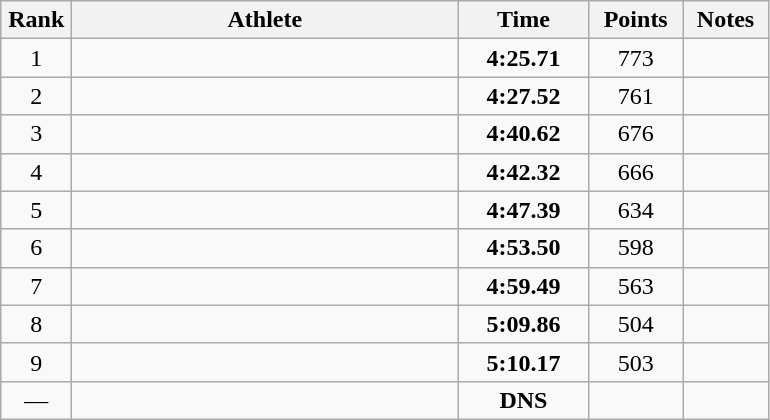<table class="wikitable" style="text-align:center">
<tr>
<th width=40>Rank</th>
<th width=250>Athlete</th>
<th width=80>Time</th>
<th width=55>Points</th>
<th width=50>Notes</th>
</tr>
<tr>
<td>1</td>
<td align=left></td>
<td><strong>4:25.71</strong></td>
<td>773</td>
<td></td>
</tr>
<tr>
<td>2</td>
<td align=left></td>
<td><strong>4:27.52</strong></td>
<td>761</td>
<td></td>
</tr>
<tr>
<td>3</td>
<td align=left></td>
<td><strong>4:40.62</strong></td>
<td>676</td>
<td></td>
</tr>
<tr>
<td>4</td>
<td align=left></td>
<td><strong>4:42.32</strong></td>
<td>666</td>
<td></td>
</tr>
<tr>
<td>5</td>
<td align=left></td>
<td><strong>4:47.39</strong></td>
<td>634</td>
<td></td>
</tr>
<tr>
<td>6</td>
<td align=left></td>
<td><strong>4:53.50</strong></td>
<td>598</td>
<td></td>
</tr>
<tr>
<td>7</td>
<td align=left></td>
<td><strong>4:59.49</strong></td>
<td>563</td>
<td></td>
</tr>
<tr>
<td>8</td>
<td align=left></td>
<td><strong>5:09.86</strong></td>
<td>504</td>
<td></td>
</tr>
<tr>
<td>9</td>
<td align=left></td>
<td><strong>5:10.17</strong></td>
<td>503</td>
<td></td>
</tr>
<tr>
<td>—</td>
<td align=left></td>
<td><strong>DNS</strong></td>
<td></td>
<td></td>
</tr>
</table>
